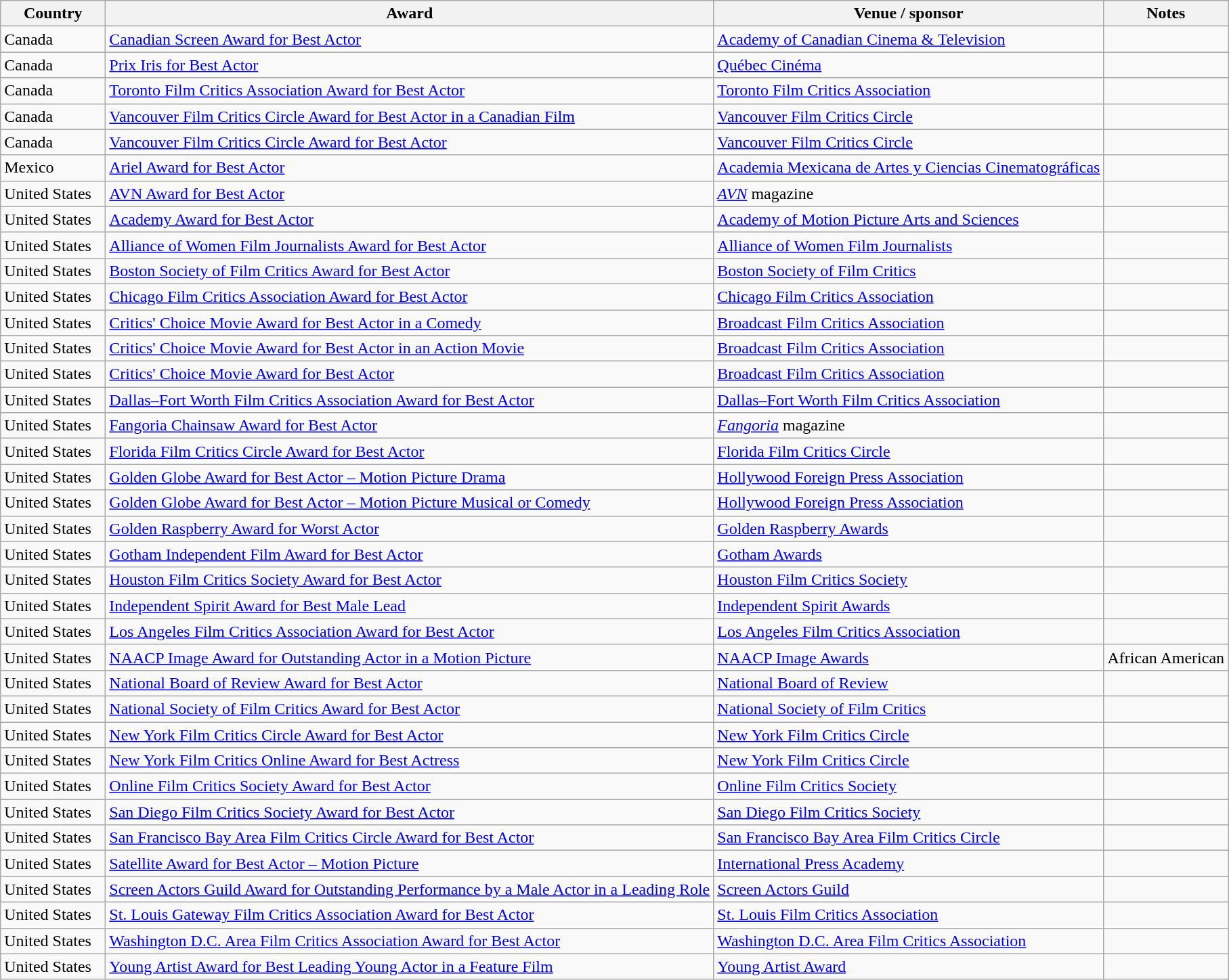<table class="wikitable sortable">
<tr>
<th style="width:6em;">Country</th>
<th>Award</th>
<th>Venue / sponsor</th>
<th>Notes</th>
</tr>
<tr>
<td>Canada</td>
<td><a href='#'>Canadian Screen Award for Best Actor</a></td>
<td><a href='#'>Academy of Canadian Cinema & Television</a></td>
<td></td>
</tr>
<tr>
<td>Canada</td>
<td><a href='#'>Prix Iris for Best Actor</a></td>
<td><a href='#'>Québec Cinéma</a></td>
<td></td>
</tr>
<tr>
<td>Canada</td>
<td><a href='#'>Toronto Film Critics Association Award for Best Actor</a></td>
<td><a href='#'>Toronto Film Critics Association</a></td>
<td></td>
</tr>
<tr>
<td>Canada</td>
<td><a href='#'>Vancouver Film Critics Circle Award for Best Actor in a Canadian Film</a></td>
<td><a href='#'>Vancouver Film Critics Circle</a></td>
<td></td>
</tr>
<tr>
<td>Canada</td>
<td><a href='#'>Vancouver Film Critics Circle Award for Best Actor</a></td>
<td><a href='#'>Vancouver Film Critics Circle</a></td>
<td></td>
</tr>
<tr>
<td>Mexico</td>
<td><a href='#'>Ariel Award for Best Actor</a></td>
<td><a href='#'>Academia Mexicana de Artes y Ciencias Cinematográficas</a></td>
<td></td>
</tr>
<tr>
<td>United States</td>
<td><a href='#'>AVN Award for Best Actor</a></td>
<td><em><a href='#'>AVN</a></em> magazine</td>
<td></td>
</tr>
<tr>
<td>United States</td>
<td><a href='#'>Academy Award for Best Actor</a></td>
<td><a href='#'>Academy of Motion Picture Arts and Sciences</a></td>
<td></td>
</tr>
<tr>
<td>United States</td>
<td><a href='#'>Alliance of Women Film Journalists Award for Best Actor</a></td>
<td><a href='#'>Alliance of Women Film Journalists</a></td>
<td></td>
</tr>
<tr>
<td>United States</td>
<td><a href='#'>Boston Society of Film Critics Award for Best Actor</a></td>
<td><a href='#'>Boston Society of Film Critics</a></td>
<td></td>
</tr>
<tr>
<td>United States</td>
<td><a href='#'>Chicago Film Critics Association Award for Best Actor</a></td>
<td><a href='#'>Chicago Film Critics Association</a></td>
<td></td>
</tr>
<tr>
<td>United States</td>
<td><a href='#'>Critics' Choice Movie Award for Best Actor in a Comedy</a></td>
<td><a href='#'>Broadcast Film Critics Association</a></td>
<td></td>
</tr>
<tr>
<td>United States</td>
<td><a href='#'>Critics' Choice Movie Award for Best Actor in an Action Movie</a></td>
<td><a href='#'>Broadcast Film Critics Association</a></td>
<td></td>
</tr>
<tr>
<td>United States</td>
<td><a href='#'>Critics' Choice Movie Award for Best Actor</a></td>
<td><a href='#'>Broadcast Film Critics Association</a></td>
<td></td>
</tr>
<tr>
<td>United States</td>
<td><a href='#'>Dallas–Fort Worth Film Critics Association Award for Best Actor</a></td>
<td><a href='#'>Dallas–Fort Worth Film Critics Association</a></td>
<td></td>
</tr>
<tr>
<td>United States</td>
<td><a href='#'>Fangoria Chainsaw Award for Best Actor</a></td>
<td><em><a href='#'>Fangoria</a></em> magazine</td>
<td></td>
</tr>
<tr>
<td>United States</td>
<td><a href='#'>Florida Film Critics Circle Award for Best Actor</a></td>
<td><a href='#'>Florida Film Critics Circle</a></td>
<td></td>
</tr>
<tr>
<td>United States</td>
<td><a href='#'>Golden Globe Award for Best Actor – Motion Picture Drama</a></td>
<td><a href='#'>Hollywood Foreign Press Association</a></td>
<td></td>
</tr>
<tr>
<td>United States</td>
<td><a href='#'>Golden Globe Award for Best Actor – Motion Picture Musical or Comedy</a></td>
<td><a href='#'>Hollywood Foreign Press Association</a></td>
<td></td>
</tr>
<tr>
<td>United States</td>
<td><a href='#'>Golden Raspberry Award for Worst Actor</a></td>
<td><a href='#'>Golden Raspberry Awards</a></td>
<td></td>
</tr>
<tr>
<td>United States</td>
<td><a href='#'>Gotham Independent Film Award for Best Actor</a></td>
<td><a href='#'>Gotham Awards</a></td>
<td></td>
</tr>
<tr>
<td>United States</td>
<td><a href='#'>Houston Film Critics Society Award for Best Actor</a></td>
<td><a href='#'>Houston Film Critics Society</a></td>
<td></td>
</tr>
<tr>
<td>United States</td>
<td><a href='#'>Independent Spirit Award for Best Male Lead</a></td>
<td><a href='#'>Independent Spirit Awards</a></td>
<td></td>
</tr>
<tr>
<td>United States</td>
<td><a href='#'>Los Angeles Film Critics Association Award for Best Actor</a></td>
<td><a href='#'>Los Angeles Film Critics Association</a></td>
<td></td>
</tr>
<tr>
<td>United States</td>
<td><a href='#'>NAACP Image Award for Outstanding Actor in a Motion Picture</a></td>
<td><a href='#'>NAACP Image Awards</a></td>
<td>African American</td>
</tr>
<tr>
<td>United States</td>
<td><a href='#'>National Board of Review Award for Best Actor</a></td>
<td><a href='#'>National Board of Review</a></td>
<td></td>
</tr>
<tr>
<td>United States</td>
<td><a href='#'>National Society of Film Critics Award for Best Actor</a></td>
<td><a href='#'>National Society of Film Critics</a></td>
<td></td>
</tr>
<tr>
<td>United States</td>
<td><a href='#'>New York Film Critics Circle Award for Best Actor</a></td>
<td><a href='#'>New York Film Critics Circle</a></td>
<td></td>
</tr>
<tr>
<td>United States</td>
<td><a href='#'>New York Film Critics Online Award for Best Actress</a></td>
<td><a href='#'>New York Film Critics Circle</a></td>
<td></td>
</tr>
<tr>
<td>United States</td>
<td><a href='#'>Online Film Critics Society Award for Best Actor</a></td>
<td><a href='#'>Online Film Critics Society</a></td>
<td></td>
</tr>
<tr>
<td>United States</td>
<td><a href='#'>San Diego Film Critics Society Award for Best Actor</a></td>
<td><a href='#'>San Diego Film Critics Society</a></td>
<td></td>
</tr>
<tr>
<td>United States</td>
<td><a href='#'>San Francisco Bay Area Film Critics Circle Award for Best Actor</a></td>
<td><a href='#'>San Francisco Bay Area Film Critics Circle</a></td>
<td></td>
</tr>
<tr>
<td>United States</td>
<td><a href='#'>Satellite Award for Best Actor – Motion Picture</a></td>
<td><a href='#'>International Press Academy</a></td>
<td></td>
</tr>
<tr>
<td>United States</td>
<td><a href='#'>Screen Actors Guild Award for Outstanding Performance by a Male Actor in a Leading Role</a></td>
<td><a href='#'>Screen Actors Guild</a></td>
<td></td>
</tr>
<tr>
<td>United States</td>
<td><a href='#'>St. Louis Gateway Film Critics Association Award for Best Actor</a></td>
<td><a href='#'>St. Louis Film Critics Association</a></td>
<td></td>
</tr>
<tr>
<td>United States</td>
<td><a href='#'>Washington D.C. Area Film Critics Association Award for Best Actor</a></td>
<td><a href='#'>Washington D.C. Area Film Critics Association</a></td>
<td></td>
</tr>
<tr>
<td>United States</td>
<td><a href='#'>Young Artist Award for Best Leading Young Actor in a Feature Film</a></td>
<td><a href='#'>Young Artist Award</a></td>
<td></td>
</tr>
</table>
